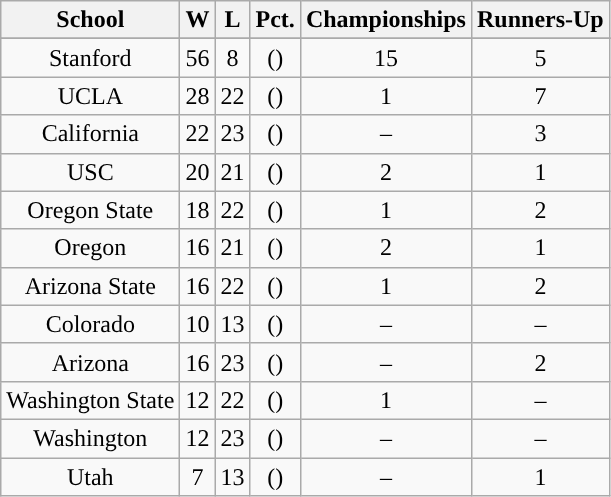<table class="wikitable sortable" style="text-align:center">
<tr>
<th width=px>School</th>
<th width=px>W</th>
<th width=px>L</th>
<th width=px>Pct.</th>
<th width=px>Championships</th>
<th width=px>Runners-Up</th>
</tr>
<tr>
</tr>
<tr>
<td>Stanford</td>
<td>56</td>
<td>8</td>
<td>()</td>
<td>15</td>
<td>5</td>
</tr>
<tr>
<td>UCLA</td>
<td>28</td>
<td>22</td>
<td>()</td>
<td>1</td>
<td>7</td>
</tr>
<tr>
<td>California</td>
<td>22</td>
<td>23</td>
<td>()</td>
<td>–</td>
<td>3</td>
</tr>
<tr>
<td>USC</td>
<td>20</td>
<td>21</td>
<td>()</td>
<td>2</td>
<td>1</td>
</tr>
<tr>
<td>Oregon State</td>
<td>18</td>
<td>22</td>
<td>()</td>
<td>1</td>
<td>2</td>
</tr>
<tr>
<td>Oregon</td>
<td>16</td>
<td>21</td>
<td>()</td>
<td>2</td>
<td>1</td>
</tr>
<tr>
<td>Arizona State</td>
<td>16</td>
<td>22</td>
<td>()</td>
<td>1</td>
<td>2</td>
</tr>
<tr>
<td>Colorado</td>
<td>10</td>
<td>13</td>
<td>()</td>
<td>–</td>
<td>–</td>
</tr>
<tr>
<td>Arizona</td>
<td>16</td>
<td>23</td>
<td>()</td>
<td>–</td>
<td>2</td>
</tr>
<tr>
<td>Washington State</td>
<td>12</td>
<td>22</td>
<td>()</td>
<td>1</td>
<td>–</td>
</tr>
<tr>
<td>Washington</td>
<td>12</td>
<td>23</td>
<td>()</td>
<td>–</td>
<td>–</td>
</tr>
<tr>
<td>Utah</td>
<td>7</td>
<td>13</td>
<td>()</td>
<td>–</td>
<td>1</td>
</tr>
</table>
